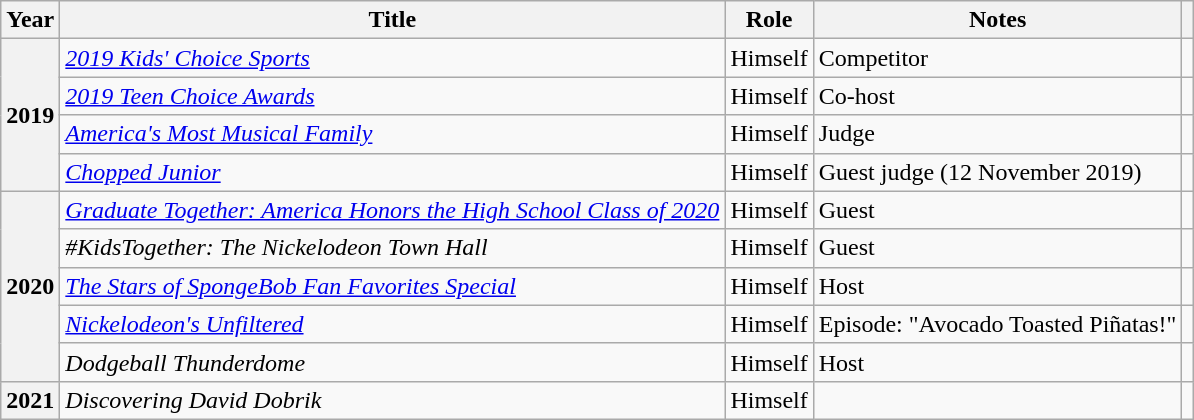<table class="wikitable plainrowheaders sortable">
<tr>
<th>Year</th>
<th>Title</th>
<th>Role</th>
<th>Notes</th>
<th class="unsortable"></th>
</tr>
<tr>
<th rowspan="4" scope="row">2019</th>
<td><em><a href='#'>2019 Kids' Choice Sports</a></em></td>
<td>Himself</td>
<td>Competitor</td>
<td></td>
</tr>
<tr>
<td><em><a href='#'>2019 Teen Choice Awards</a></em></td>
<td>Himself</td>
<td>Co-host</td>
<td></td>
</tr>
<tr>
<td><em><a href='#'>America's Most Musical Family</a></em></td>
<td>Himself</td>
<td>Judge</td>
<td></td>
</tr>
<tr>
<td><em><a href='#'>Chopped Junior</a></em></td>
<td>Himself</td>
<td>Guest judge (12 November 2019)</td>
<td></td>
</tr>
<tr>
<th rowspan="5" scope="row">2020</th>
<td><em><a href='#'>Graduate Together: America Honors the High School Class of 2020</a></em></td>
<td>Himself</td>
<td>Guest</td>
<td></td>
</tr>
<tr>
<td><em>#KidsTogether: The Nickelodeon Town Hall</em></td>
<td>Himself</td>
<td>Guest</td>
<td></td>
</tr>
<tr>
<td><em><a href='#'>The Stars of SpongeBob Fan Favorites Special</a></em></td>
<td>Himself</td>
<td>Host</td>
<td></td>
</tr>
<tr>
<td><em><a href='#'>Nickelodeon's Unfiltered</a></em></td>
<td>Himself</td>
<td>Episode: "Avocado Toasted Piñatas!"</td>
<td></td>
</tr>
<tr>
<td><em>Dodgeball Thunderdome</em></td>
<td>Himself</td>
<td>Host</td>
<td></td>
</tr>
<tr>
<th rowspan="5" scope="row">2021</th>
<td><em>Discovering David Dobrik</em></td>
<td>Himself</td>
<td></td>
<td></td>
</tr>
</table>
